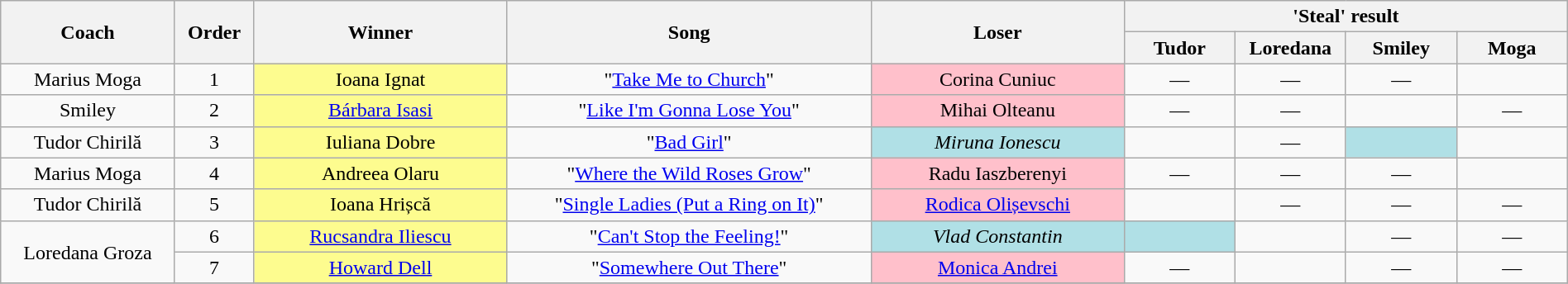<table class="wikitable" style="text-align: center; width:100%;">
<tr>
<th rowspan="2" style="width:11%;">Coach</th>
<th rowspan="2" style="width:05%;">Order</th>
<th rowspan="2" style="width:16%;">Winner</th>
<th rowspan="2" style="width:23%;">Song</th>
<th rowspan="2" style="width:16%;">Loser</th>
<th colspan="4" style="width:28%;">'Steal' result</th>
</tr>
<tr>
<th style="width:07%;">Tudor</th>
<th style="width:07%;">Loredana</th>
<th style="width:07%;">Smiley</th>
<th style="width:07%;">Moga</th>
</tr>
<tr>
<td>Marius Moga</td>
<td>1</td>
<td style="background:#FDFC8F;">Ioana Ignat</td>
<td>"<a href='#'>Take Me to Church</a>"</td>
<td style="background:pink;">Corina Cuniuc</td>
<td>—</td>
<td>—</td>
<td>—</td>
<td></td>
</tr>
<tr>
<td>Smiley</td>
<td>2</td>
<td style="background:#FDFC8F;"><a href='#'>Bárbara Isasi</a></td>
<td>"<a href='#'>Like I'm Gonna Lose You</a>"</td>
<td style="background:pink;">Mihai Olteanu</td>
<td>—</td>
<td>—</td>
<td></td>
<td>—</td>
</tr>
<tr>
<td>Tudor Chirilă</td>
<td>3</td>
<td style="background:#FDFC8F;">Iuliana Dobre</td>
<td>"<a href='#'>Bad Girl</a>"</td>
<td style="background:#B0E0E6;font-style:italic">Miruna Ionescu</td>
<td></td>
<td>—</td>
<td style="background:#B0E0E6;"><strong></strong></td>
<td><strong></strong></td>
</tr>
<tr>
<td>Marius Moga</td>
<td>4</td>
<td style="background:#FDFC8F;">Andreea Olaru</td>
<td>"<a href='#'>Where the Wild Roses Grow</a>"</td>
<td style="background:pink;">Radu Iaszberenyi</td>
<td>—</td>
<td>—</td>
<td>—</td>
<td></td>
</tr>
<tr>
<td>Tudor Chirilă</td>
<td>5</td>
<td style="background:#FDFC8F;">Ioana Hrișcă</td>
<td>"<a href='#'>Single Ladies (Put a Ring on It)</a>"</td>
<td style="background:pink;"><a href='#'>Rodica Olișevschi</a></td>
<td></td>
<td>—</td>
<td>—</td>
<td>—</td>
</tr>
<tr>
<td rowspan="2">Loredana Groza</td>
<td>6</td>
<td style="background:#FDFC8F;"><a href='#'>Rucsandra Iliescu</a></td>
<td>"<a href='#'>Can't Stop the Feeling!</a>"</td>
<td style="background:#B0E0E6;font-style:italic">Vlad Constantin</td>
<td style="background:#B0E0E6;"><strong></strong></td>
<td></td>
<td>—</td>
<td>—</td>
</tr>
<tr>
<td>7</td>
<td style="background:#FDFC8F;"><a href='#'>Howard Dell</a></td>
<td>"<a href='#'>Somewhere Out There</a>"</td>
<td style="background:pink;"><a href='#'>Monica Andrei</a></td>
<td>—</td>
<td></td>
<td>—</td>
<td>—</td>
</tr>
<tr>
</tr>
</table>
